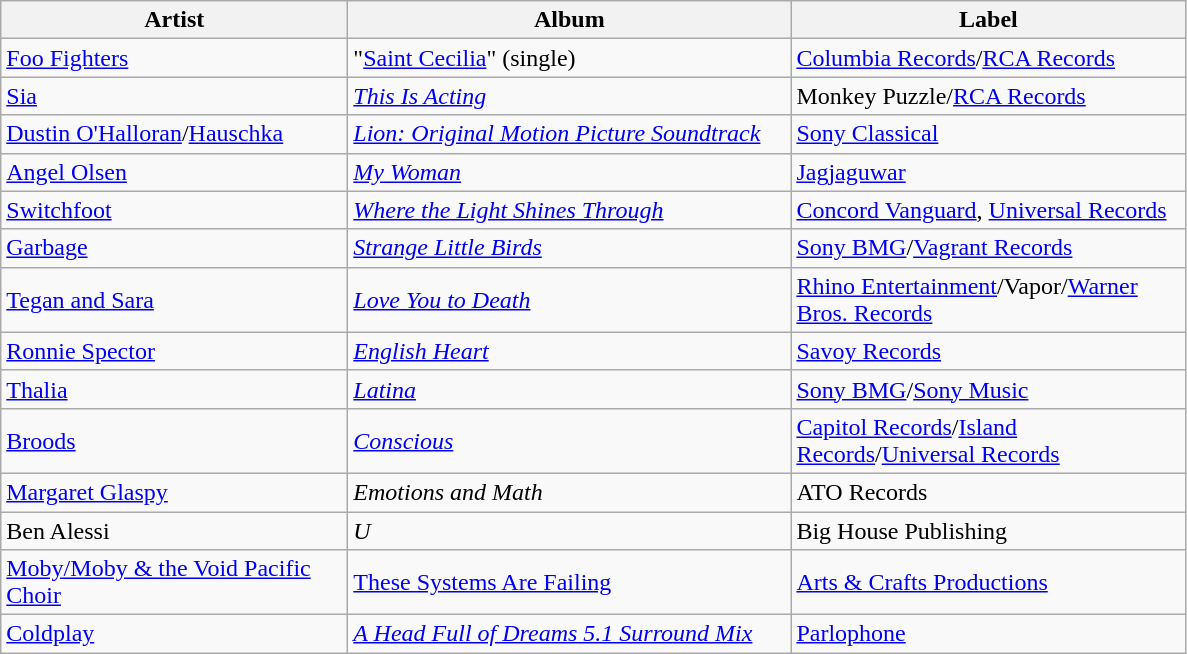<table class="wikitable">
<tr>
<th scope="col" style="width:14em;">Artist</th>
<th scope="col" style="width:18em;">Album</th>
<th scope="col" style="width:16em;">Label</th>
</tr>
<tr>
<td><a href='#'>Foo Fighters</a></td>
<td>"<a href='#'>Saint Cecilia</a>" (single)</td>
<td><a href='#'>Columbia Records</a>/<a href='#'>RCA Records</a></td>
</tr>
<tr>
<td><a href='#'>Sia</a></td>
<td><em><a href='#'>This Is Acting</a></em></td>
<td>Monkey Puzzle/<a href='#'>RCA Records</a></td>
</tr>
<tr>
<td><a href='#'>Dustin O'Halloran</a>/<a href='#'>Hauschka</a></td>
<td><em><a href='#'>Lion: Original Motion Picture Soundtrack</a></em></td>
<td><a href='#'>Sony Classical</a></td>
</tr>
<tr>
<td><a href='#'>Angel Olsen</a></td>
<td><em><a href='#'>My Woman</a></em></td>
<td><a href='#'>Jagjaguwar</a></td>
</tr>
<tr>
<td><a href='#'>Switchfoot</a></td>
<td><em><a href='#'>Where the Light Shines Through</a></em></td>
<td><a href='#'>Concord Vanguard</a>, <a href='#'>Universal Records</a></td>
</tr>
<tr>
<td><a href='#'>Garbage</a></td>
<td><em><a href='#'>Strange Little Birds</a></em></td>
<td><a href='#'>Sony BMG</a>/<a href='#'>Vagrant Records</a></td>
</tr>
<tr>
<td><a href='#'>Tegan and Sara</a></td>
<td><em><a href='#'>Love You to Death</a></em></td>
<td><a href='#'>Rhino Entertainment</a>/Vapor/<a href='#'>Warner Bros. Records</a></td>
</tr>
<tr>
<td><a href='#'>Ronnie Spector</a></td>
<td><em><a href='#'>English Heart</a></em></td>
<td><a href='#'>Savoy Records</a></td>
</tr>
<tr>
<td><a href='#'>Thalia</a></td>
<td><em><a href='#'>Latina</a></em></td>
<td><a href='#'>Sony BMG</a>/<a href='#'>Sony Music</a></td>
</tr>
<tr>
<td><a href='#'>Broods</a></td>
<td><em><a href='#'>Conscious</a></em></td>
<td><a href='#'>Capitol Records</a>/<a href='#'>Island Records</a>/<a href='#'>Universal Records</a></td>
</tr>
<tr>
<td><a href='#'>Margaret Glaspy</a></td>
<td><em>Emotions and Math</em></td>
<td>ATO Records</td>
</tr>
<tr>
<td>Ben Alessi</td>
<td><em>U</em></td>
<td>Big House Publishing</td>
</tr>
<tr>
<td><a href='#'>Moby/Moby & the Void Pacific Choir</a></td>
<td><a href='#'>These Systems Are Failing</a></td>
<td><a href='#'>Arts & Crafts Productions</a></td>
</tr>
<tr>
<td><a href='#'>Coldplay</a></td>
<td><em><a href='#'>A Head Full of Dreams 5.1 Surround Mix</a></em></td>
<td><a href='#'>Parlophone</a></td>
</tr>
</table>
